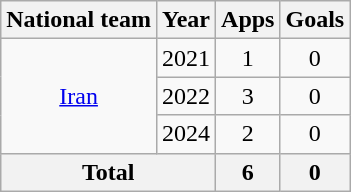<table class="wikitable" style="text-align:center">
<tr>
<th>National team</th>
<th>Year</th>
<th>Apps</th>
<th>Goals</th>
</tr>
<tr>
<td rowspan="3"><a href='#'>Iran</a></td>
<td>2021</td>
<td>1</td>
<td>0</td>
</tr>
<tr>
<td>2022</td>
<td>3</td>
<td>0</td>
</tr>
<tr>
<td>2024</td>
<td>2</td>
<td>0</td>
</tr>
<tr>
<th colspan="2">Total</th>
<th>6</th>
<th>0</th>
</tr>
</table>
